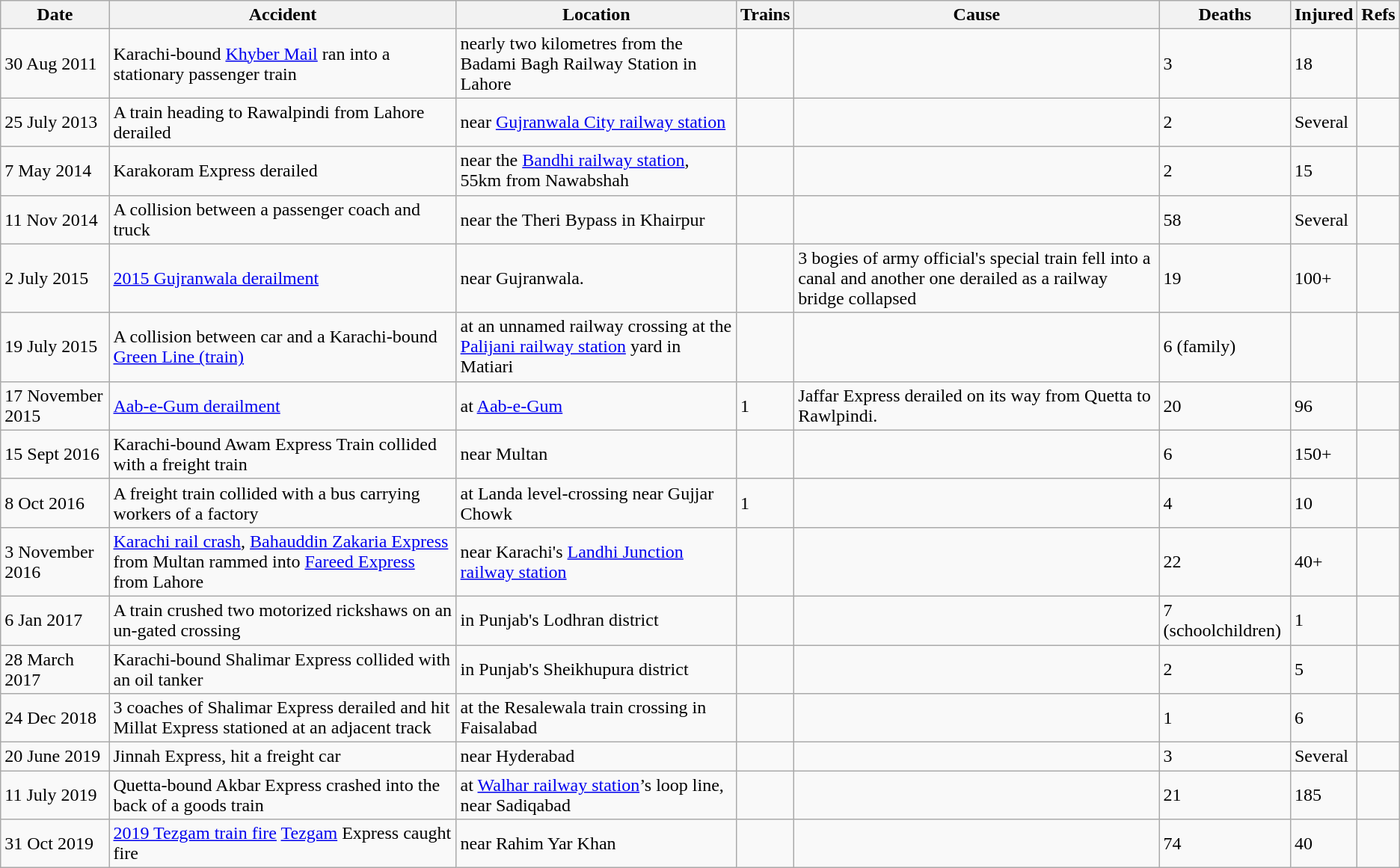<table class="wikitable">
<tr>
<th>Date</th>
<th>Accident</th>
<th>Location</th>
<th>Trains</th>
<th>Cause</th>
<th>Deaths</th>
<th>Injured</th>
<th>Refs</th>
</tr>
<tr>
<td>30 Aug  2011</td>
<td>Karachi-bound <a href='#'>Khyber Mail</a> ran into a stationary passenger train</td>
<td>nearly two kilometres from the Badami Bagh Railway Station in Lahore</td>
<td></td>
<td></td>
<td>3</td>
<td>18</td>
<td></td>
</tr>
<tr>
<td>25 July 2013</td>
<td>A train heading to Rawalpindi from Lahore derailed</td>
<td>near <a href='#'>Gujranwala City railway station</a></td>
<td></td>
<td></td>
<td>2</td>
<td>Several</td>
<td></td>
</tr>
<tr>
<td>7 May 2014</td>
<td>Karakoram Express derailed</td>
<td>near the <a href='#'>Bandhi railway station</a>, 55km from Nawabshah</td>
<td></td>
<td></td>
<td>2</td>
<td>15</td>
<td></td>
</tr>
<tr>
<td>11 Nov 2014</td>
<td>A collision between a passenger coach and truck</td>
<td>near the Theri Bypass in Khairpur</td>
<td></td>
<td></td>
<td>58</td>
<td>Several</td>
<td></td>
</tr>
<tr>
<td>2 July 2015</td>
<td><a href='#'>2015 Gujranwala derailment</a></td>
<td>near Gujranwala.</td>
<td></td>
<td>3 bogies of army official's special train fell into a canal and another one derailed as a railway bridge collapsed</td>
<td>19</td>
<td>100+</td>
<td></td>
</tr>
<tr>
<td>19 July 2015</td>
<td>A collision between car and a Karachi-bound <a href='#'>Green Line (train)</a></td>
<td>at an unnamed railway crossing at the <a href='#'>Palijani railway station</a> yard in Matiari</td>
<td></td>
<td></td>
<td>6 (family)</td>
<td></td>
<td></td>
</tr>
<tr>
<td>17 November 2015</td>
<td><a href='#'>Aab-e-Gum derailment</a></td>
<td>at <a href='#'>Aab-e-Gum</a></td>
<td>1</td>
<td>Jaffar Express derailed on its way from Quetta to Rawlpindi.</td>
<td>20</td>
<td>96</td>
<td></td>
</tr>
<tr>
<td>15 Sept 2016</td>
<td>Karachi-bound Awam Express Train collided with a freight train</td>
<td>near Multan</td>
<td></td>
<td></td>
<td>6</td>
<td>150+</td>
<td></td>
</tr>
<tr>
<td>8 Oct 2016</td>
<td>A freight train collided with a bus carrying workers of a factory</td>
<td>at Landa level-crossing near Gujjar Chowk</td>
<td>1</td>
<td></td>
<td>4</td>
<td>10</td>
<td></td>
</tr>
<tr>
<td>3 November 2016</td>
<td><a href='#'>Karachi rail crash</a>, <a href='#'>Bahauddin Zakaria Express</a> from Multan rammed into <a href='#'>Fareed Express</a> from Lahore</td>
<td>near Karachi's <a href='#'>Landhi Junction railway station</a></td>
<td></td>
<td></td>
<td>22</td>
<td>40+</td>
<td></td>
</tr>
<tr>
<td>6 Jan 2017</td>
<td>A train crushed two motorized rickshaws on an un-gated crossing</td>
<td>in Punjab's Lodhran district</td>
<td></td>
<td></td>
<td>7 (schoolchildren)</td>
<td>1</td>
<td></td>
</tr>
<tr>
<td>28 March 2017</td>
<td>Karachi-bound Shalimar Express collided with an oil tanker</td>
<td>in Punjab's Sheikhupura district</td>
<td></td>
<td></td>
<td>2</td>
<td>5</td>
<td></td>
</tr>
<tr>
<td>24 Dec 2018</td>
<td>3 coaches of Shalimar Express derailed and hit Millat Express stationed at an adjacent track</td>
<td>at the Resalewala train crossing in Faisalabad</td>
<td></td>
<td></td>
<td>1</td>
<td>6</td>
<td></td>
</tr>
<tr>
<td>20 June 2019</td>
<td>Jinnah Express, hit a freight car</td>
<td>near Hyderabad</td>
<td></td>
<td></td>
<td>3</td>
<td>Several</td>
<td></td>
</tr>
<tr>
<td>11 July 2019</td>
<td>Quetta-bound Akbar Express crashed into the back of a goods train</td>
<td>at <a href='#'>Walhar railway station</a>’s loop line, near Sadiqabad</td>
<td></td>
<td></td>
<td>21</td>
<td>185</td>
<td></td>
</tr>
<tr>
<td>31 Oct  2019</td>
<td><a href='#'>2019 Tezgam train fire</a> <a href='#'>Tezgam</a> Express caught fire</td>
<td>near Rahim Yar Khan</td>
<td></td>
<td></td>
<td>74</td>
<td>40</td>
<td></td>
</tr>
</table>
